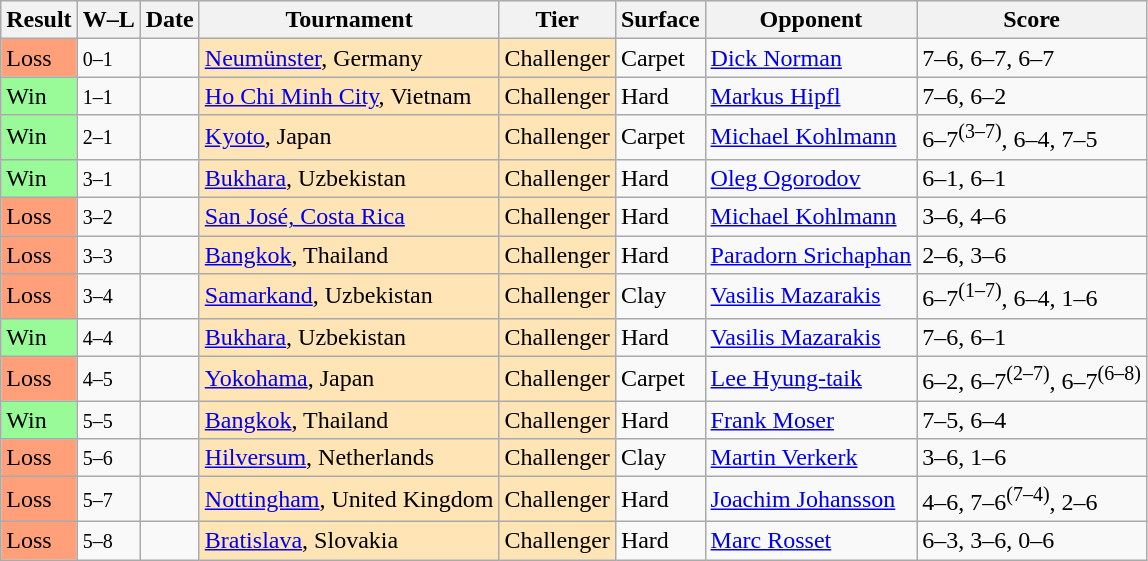<table class="sortable wikitable">
<tr>
<th>Result</th>
<th class="unsortable">W–L</th>
<th>Date</th>
<th>Tournament</th>
<th>Tier</th>
<th>Surface</th>
<th>Opponent</th>
<th class="unsortable">Score</th>
</tr>
<tr>
<td style="background:#ffa07a;">Loss</td>
<td><small>0–1</small></td>
<td></td>
<td style="background:moccasin;"><a href='#'>Neumünster</a>, Germany</td>
<td style="background:moccasin;">Challenger</td>
<td>Carpet</td>
<td> <a href='#'>Dick Norman</a></td>
<td>7–6, 6–7, 6–7</td>
</tr>
<tr>
<td style="background:#98fb98;">Win</td>
<td><small>1–1</small></td>
<td></td>
<td style="background:moccasin;"><a href='#'>Ho Chi Minh City</a>, Vietnam</td>
<td style="background:moccasin;">Challenger</td>
<td>Hard</td>
<td> <a href='#'>Markus Hipfl</a></td>
<td>7–6, 6–2</td>
</tr>
<tr>
<td style="background:#98fb98;">Win</td>
<td><small>2–1</small></td>
<td></td>
<td style="background:moccasin;"><a href='#'>Kyoto</a>, Japan</td>
<td style="background:moccasin;">Challenger</td>
<td>Carpet</td>
<td> <a href='#'>Michael Kohlmann</a></td>
<td>6–7<sup>(3–7)</sup>, 6–4, 7–5</td>
</tr>
<tr>
<td style="background:#98fb98;">Win</td>
<td><small>3–1</small></td>
<td></td>
<td style="background:moccasin;"><a href='#'>Bukhara</a>, Uzbekistan</td>
<td style="background:moccasin;">Challenger</td>
<td>Hard</td>
<td> <a href='#'>Oleg Ogorodov</a></td>
<td>6–1, 6–1</td>
</tr>
<tr>
<td style="background:#ffa07a;">Loss</td>
<td><small>3–2</small></td>
<td></td>
<td style="background:moccasin;"><a href='#'>San José, Costa Rica</a></td>
<td style="background:moccasin;">Challenger</td>
<td>Hard</td>
<td> <a href='#'>Michael Kohlmann</a></td>
<td>3–6, 4–6</td>
</tr>
<tr>
<td style="background:#ffa07a;">Loss</td>
<td><small>3–3</small></td>
<td></td>
<td style="background:moccasin;"><a href='#'>Bangkok</a>, Thailand</td>
<td style="background:moccasin;">Challenger</td>
<td>Hard</td>
<td> <a href='#'>Paradorn Srichaphan</a></td>
<td>2–6, 3–6</td>
</tr>
<tr>
<td style="background:#ffa07a;">Loss</td>
<td><small>3–4</small></td>
<td></td>
<td style="background:moccasin;"><a href='#'>Samarkand</a>, Uzbekistan</td>
<td style="background:moccasin;">Challenger</td>
<td>Clay</td>
<td> <a href='#'>Vasilis Mazarakis</a></td>
<td>6–7<sup>(1–7)</sup>, 6–4, 1–6</td>
</tr>
<tr>
<td style="background:#98fb98;">Win</td>
<td><small>4–4</small></td>
<td></td>
<td style="background:moccasin;"><a href='#'>Bukhara</a>, Uzbekistan</td>
<td style="background:moccasin;">Challenger</td>
<td>Hard</td>
<td> <a href='#'>Vasilis Mazarakis</a></td>
<td>7–6, 6–1</td>
</tr>
<tr>
<td style="background:#ffa07a;">Loss</td>
<td><small>4–5</small></td>
<td></td>
<td style="background:moccasin;"><a href='#'>Yokohama</a>, Japan</td>
<td style="background:moccasin;">Challenger</td>
<td>Carpet</td>
<td> <a href='#'>Lee Hyung-taik</a></td>
<td>6–2, 6–7<sup>(2–7)</sup>, 6–7<sup>(6–8)</sup></td>
</tr>
<tr>
<td style="background:#98fb98;">Win</td>
<td><small>5–5</small></td>
<td></td>
<td style="background:moccasin;"><a href='#'>Bangkok</a>, Thailand</td>
<td style="background:moccasin;">Challenger</td>
<td>Hard</td>
<td> <a href='#'>Frank Moser</a></td>
<td>7–5, 6–4</td>
</tr>
<tr>
<td style="background:#ffa07a;">Loss</td>
<td><small>5–6</small></td>
<td></td>
<td style="background:moccasin;"><a href='#'>Hilversum</a>, Netherlands</td>
<td style="background:moccasin;">Challenger</td>
<td>Clay</td>
<td> <a href='#'>Martin Verkerk</a></td>
<td>3–6, 1–6</td>
</tr>
<tr>
<td style="background:#ffa07a;">Loss</td>
<td><small>5–7</small></td>
<td></td>
<td style="background:moccasin;"><a href='#'>Nottingham</a>, United Kingdom</td>
<td style="background:moccasin;">Challenger</td>
<td>Hard</td>
<td> <a href='#'>Joachim Johansson</a></td>
<td>4–6, 7–6<sup>(7–4)</sup>, 2–6</td>
</tr>
<tr>
<td style="background:#ffa07a;">Loss</td>
<td><small>5–8</small></td>
<td></td>
<td style="background:moccasin;"><a href='#'>Bratislava</a>, Slovakia</td>
<td style="background:moccasin;">Challenger</td>
<td>Hard</td>
<td> <a href='#'>Marc Rosset</a></td>
<td>6–3, 3–6, 0–6</td>
</tr>
</table>
